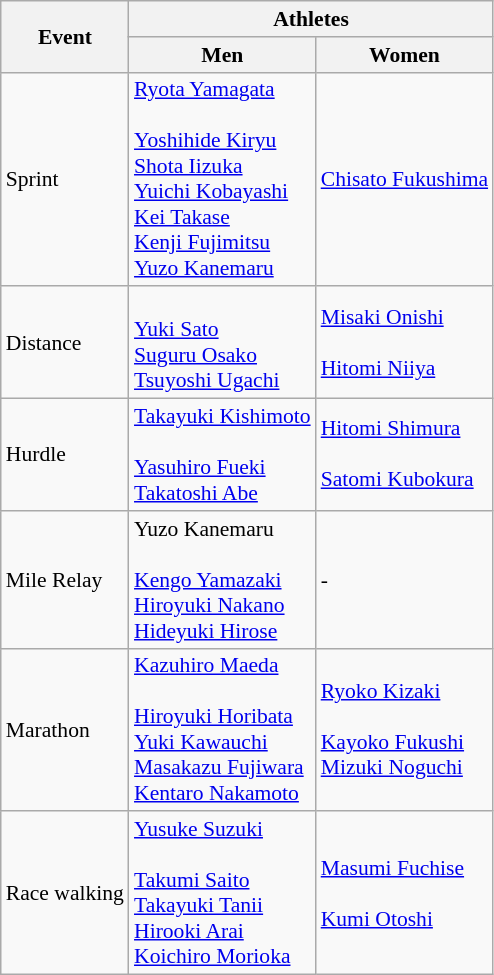<table class=wikitable style="font-size:90%">
<tr>
<th rowspan=2>Event</th>
<th colspan=2>Athletes</th>
</tr>
<tr>
<th>Men</th>
<th>Women</th>
</tr>
<tr>
<td>Sprint</td>
<td><a href='#'>Ryota Yamagata</a> <br><br><a href='#'>Yoshihide Kiryu</a> <br> 
<a href='#'>Shota Iizuka</a> <br> 
<a href='#'>Yuichi Kobayashi</a> <br> 
<a href='#'>Kei Takase</a> <br> 
<a href='#'>Kenji Fujimitsu</a> <br>
<a href='#'>Yuzo Kanemaru</a></td>
<td><a href='#'>Chisato Fukushima</a></td>
</tr>
<tr>
<td>Distance</td>
<td><br><a href='#'>Yuki Sato</a> <br> 
<a href='#'>Suguru Osako</a> <br>
<a href='#'>Tsuyoshi Ugachi</a></td>
<td><a href='#'>Misaki Onishi</a> <br><br><a href='#'>Hitomi Niiya</a></td>
</tr>
<tr>
<td>Hurdle</td>
<td><a href='#'>Takayuki Kishimoto</a> <br><br><a href='#'>Yasuhiro Fueki</a> <br>
<a href='#'>Takatoshi Abe</a></td>
<td><a href='#'>Hitomi Shimura</a> <br><br><a href='#'>Satomi Kubokura</a></td>
</tr>
<tr>
<td>Mile Relay</td>
<td>Yuzo Kanemaru <br><br><a href='#'>Kengo Yamazaki</a> <br> 
<a href='#'>Hiroyuki Nakano</a> <br> 
<a href='#'>Hideyuki Hirose</a></td>
<td>-</td>
</tr>
<tr>
<td>Marathon</td>
<td><a href='#'>Kazuhiro Maeda</a> <br><br><a href='#'>Hiroyuki Horibata</a> <br>
<a href='#'>Yuki Kawauchi</a> <br>
<a href='#'>Masakazu Fujiwara</a> <br>
<a href='#'>Kentaro Nakamoto</a></td>
<td><a href='#'>Ryoko Kizaki</a> <br><br><a href='#'>Kayoko Fukushi</a> <br>
<a href='#'>Mizuki Noguchi</a></td>
</tr>
<tr>
<td>Race walking</td>
<td><a href='#'>Yusuke Suzuki</a> <br><br><a href='#'>Takumi Saito</a> <br>
<a href='#'>Takayuki Tanii</a> <br>
<a href='#'>Hirooki Arai</a> <br>
<a href='#'>Koichiro Morioka</a></td>
<td><a href='#'>Masumi Fuchise</a> <br><br><a href='#'>Kumi Otoshi</a></td>
</tr>
</table>
